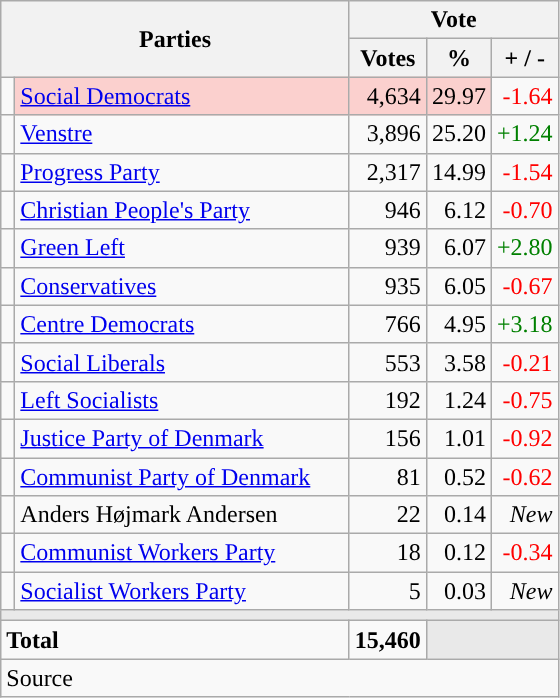<table class="wikitable" style="text-align:right;">
<tr>
<th style="text-align:centre;" rowspan="2" colspan="2" width="225">Parties</th>
<th colspan="3">Vote</th>
</tr>
<tr>
<th width="15">Votes</th>
<th width="15">%</th>
<th width="15">+ / -</th>
</tr>
<tr>
<td width="2" style="color:inherit;background:"></td>
<td bgcolor=#fbd0ce  align="left"><a href='#'>Social Democrats</a></td>
<td bgcolor=#fbd0ce>4,634</td>
<td bgcolor=#fbd0ce>29.97</td>
<td style=color:red;>-1.64</td>
</tr>
<tr>
<td width="2" style="color:inherit;background:"></td>
<td align="left"><a href='#'>Venstre</a></td>
<td>3,896</td>
<td>25.20</td>
<td style=color:green;>+1.24</td>
</tr>
<tr>
<td width="2" style="color:inherit;background:"></td>
<td align="left"><a href='#'>Progress Party</a></td>
<td>2,317</td>
<td>14.99</td>
<td style=color:red;>-1.54</td>
</tr>
<tr>
<td width="2" style="color:inherit;background:"></td>
<td align="left"><a href='#'>Christian People's Party</a></td>
<td>946</td>
<td>6.12</td>
<td style=color:red;>-0.70</td>
</tr>
<tr>
<td width="2" style="color:inherit;background:"></td>
<td align="left"><a href='#'>Green Left</a></td>
<td>939</td>
<td>6.07</td>
<td style=color:green;>+2.80</td>
</tr>
<tr>
<td width="2" style="color:inherit;background:"></td>
<td align="left"><a href='#'>Conservatives</a></td>
<td>935</td>
<td>6.05</td>
<td style=color:red;>-0.67</td>
</tr>
<tr>
<td width="2" style="color:inherit;background:"></td>
<td align="left"><a href='#'>Centre Democrats</a></td>
<td>766</td>
<td>4.95</td>
<td style=color:green;>+3.18</td>
</tr>
<tr>
<td width="2" style="color:inherit;background:"></td>
<td align="left"><a href='#'>Social Liberals</a></td>
<td>553</td>
<td>3.58</td>
<td style=color:red;>-0.21</td>
</tr>
<tr>
<td width="2" style="color:inherit;background:"></td>
<td align="left"><a href='#'>Left Socialists</a></td>
<td>192</td>
<td>1.24</td>
<td style=color:red;>-0.75</td>
</tr>
<tr>
<td width="2" style="color:inherit;background:"></td>
<td align="left"><a href='#'>Justice Party of Denmark</a></td>
<td>156</td>
<td>1.01</td>
<td style=color:red;>-0.92</td>
</tr>
<tr>
<td width="2" style="color:inherit;background:"></td>
<td align="left"><a href='#'>Communist Party of Denmark</a></td>
<td>81</td>
<td>0.52</td>
<td style=color:red;>-0.62</td>
</tr>
<tr>
<td width="2" style="color:inherit;background:"></td>
<td align="left">Anders Højmark Andersen</td>
<td>22</td>
<td>0.14</td>
<td><em>New</em></td>
</tr>
<tr>
<td width="2" style="color:inherit;background:"></td>
<td align="left"><a href='#'>Communist Workers Party</a></td>
<td>18</td>
<td>0.12</td>
<td style=color:red;>-0.34</td>
</tr>
<tr>
<td width="2" style="color:inherit;background:"></td>
<td align="left"><a href='#'>Socialist Workers Party</a></td>
<td>5</td>
<td>0.03</td>
<td><em>New</em></td>
</tr>
<tr>
<td colspan="7" bgcolor="#E9E9E9"></td>
</tr>
<tr>
<td align="left" colspan="2"><strong>Total</strong></td>
<td><strong>15,460</strong></td>
<td bgcolor="#E9E9E9" colspan="2"></td>
</tr>
<tr>
<td align="left" colspan="6">Source</td>
</tr>
</table>
